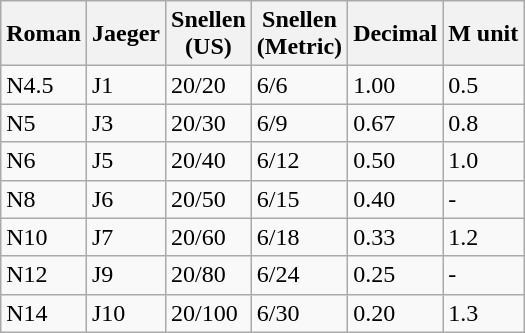<table class="wikitable">
<tr>
<th>Roman</th>
<th>Jaeger</th>
<th>Snellen<br>(US)</th>
<th>Snellen<br>(Metric)</th>
<th>Decimal</th>
<th>M unit</th>
</tr>
<tr>
<td>N4.5</td>
<td>J1</td>
<td>20/20</td>
<td>6/6</td>
<td>1.00</td>
<td>0.5</td>
</tr>
<tr>
<td>N5</td>
<td>J3</td>
<td>20/30</td>
<td>6/9</td>
<td>0.67</td>
<td>0.8</td>
</tr>
<tr>
<td>N6</td>
<td>J5</td>
<td>20/40</td>
<td>6/12</td>
<td>0.50</td>
<td>1.0</td>
</tr>
<tr>
<td>N8</td>
<td>J6</td>
<td>20/50</td>
<td>6/15</td>
<td>0.40</td>
<td>-</td>
</tr>
<tr>
<td>N10</td>
<td>J7</td>
<td>20/60</td>
<td>6/18</td>
<td>0.33</td>
<td>1.2</td>
</tr>
<tr>
<td>N12</td>
<td>J9</td>
<td>20/80</td>
<td>6/24</td>
<td>0.25</td>
<td>-</td>
</tr>
<tr>
<td>N14</td>
<td>J10</td>
<td>20/100</td>
<td>6/30</td>
<td>0.20</td>
<td>1.3</td>
</tr>
</table>
